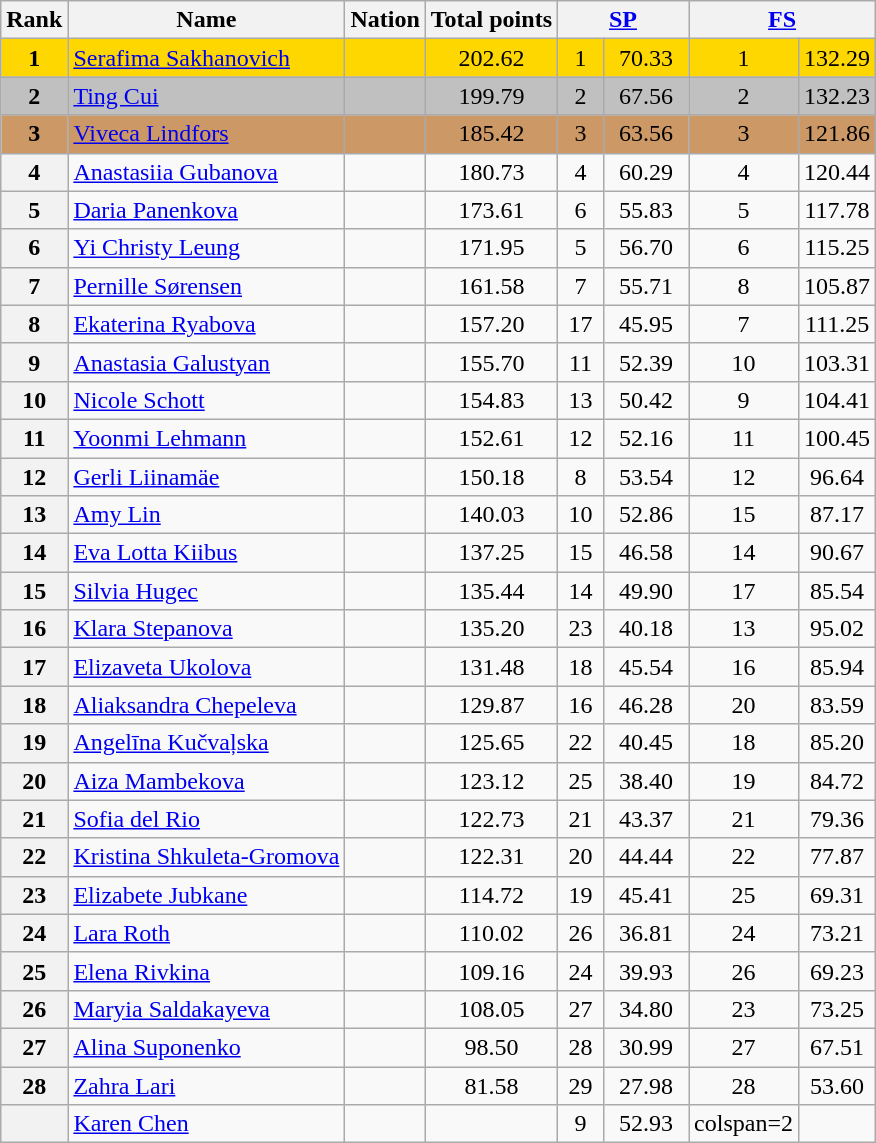<table class="wikitable sortable">
<tr>
<th>Rank</th>
<th>Name</th>
<th>Nation</th>
<th>Total points</th>
<th colspan="2" width="80px"><a href='#'>SP</a></th>
<th colspan="2" width="80px"><a href='#'>FS</a></th>
</tr>
<tr bgcolor="gold">
<td align="center"><strong>1</strong></td>
<td><a href='#'>Serafima Sakhanovich</a></td>
<td></td>
<td align="center">202.62</td>
<td align="center">1</td>
<td align="center">70.33</td>
<td align="center">1</td>
<td align="center">132.29</td>
</tr>
<tr bgcolor="silver">
<td align="center"><strong>2</strong></td>
<td><a href='#'>Ting Cui</a></td>
<td></td>
<td align="center">199.79</td>
<td align="center">2</td>
<td align="center">67.56</td>
<td align="center">2</td>
<td align="center">132.23</td>
</tr>
<tr bgcolor="cc9966">
<td align="center"><strong>3</strong></td>
<td><a href='#'>Viveca Lindfors</a></td>
<td></td>
<td align="center">185.42</td>
<td align="center">3</td>
<td align="center">63.56</td>
<td align="center">3</td>
<td align="center">121.86</td>
</tr>
<tr>
<th>4</th>
<td><a href='#'>Anastasiia Gubanova</a></td>
<td></td>
<td align="center">180.73</td>
<td align="center">4</td>
<td align="center">60.29</td>
<td align="center">4</td>
<td align="center">120.44</td>
</tr>
<tr>
<th>5</th>
<td><a href='#'>Daria Panenkova</a></td>
<td></td>
<td align="center">173.61</td>
<td align="center">6</td>
<td align="center">55.83</td>
<td align="center">5</td>
<td align="center">117.78</td>
</tr>
<tr>
<th>6</th>
<td><a href='#'>Yi Christy Leung</a></td>
<td></td>
<td align="center">171.95</td>
<td align="center">5</td>
<td align="center">56.70</td>
<td align="center">6</td>
<td align="center">115.25</td>
</tr>
<tr>
<th>7</th>
<td><a href='#'>Pernille Sørensen</a></td>
<td></td>
<td align="center">161.58</td>
<td align="center">7</td>
<td align="center">55.71</td>
<td align="center">8</td>
<td align="center">105.87</td>
</tr>
<tr>
<th>8</th>
<td><a href='#'>Ekaterina Ryabova</a></td>
<td></td>
<td align="center">157.20</td>
<td align="center">17</td>
<td align="center">45.95</td>
<td align="center">7</td>
<td align="center">111.25</td>
</tr>
<tr>
<th>9</th>
<td><a href='#'>Anastasia Galustyan</a></td>
<td></td>
<td align="center">155.70</td>
<td align="center">11</td>
<td align="center">52.39</td>
<td align="center">10</td>
<td align="center">103.31</td>
</tr>
<tr>
<th>10</th>
<td><a href='#'>Nicole Schott</a></td>
<td></td>
<td align="center">154.83</td>
<td align="center">13</td>
<td align="center">50.42</td>
<td align="center">9</td>
<td align="center">104.41</td>
</tr>
<tr>
<th>11</th>
<td><a href='#'>Yoonmi Lehmann</a></td>
<td></td>
<td align="center">152.61</td>
<td align="center">12</td>
<td align="center">52.16</td>
<td align="center">11</td>
<td align="center">100.45</td>
</tr>
<tr>
<th>12</th>
<td><a href='#'>Gerli Liinamäe</a></td>
<td></td>
<td align="center">150.18</td>
<td align="center">8</td>
<td align="center">53.54</td>
<td align="center">12</td>
<td align="center">96.64</td>
</tr>
<tr>
<th>13</th>
<td><a href='#'>Amy Lin</a></td>
<td></td>
<td align="center">140.03</td>
<td align="center">10</td>
<td align="center">52.86</td>
<td align="center">15</td>
<td align="center">87.17</td>
</tr>
<tr>
<th>14</th>
<td><a href='#'>Eva Lotta Kiibus</a></td>
<td></td>
<td align="center">137.25</td>
<td align="center">15</td>
<td align="center">46.58</td>
<td align="center">14</td>
<td align="center">90.67</td>
</tr>
<tr>
<th>15</th>
<td><a href='#'>Silvia Hugec</a></td>
<td></td>
<td align="center">135.44</td>
<td align="center">14</td>
<td align="center">49.90</td>
<td align="center">17</td>
<td align="center">85.54</td>
</tr>
<tr>
<th>16</th>
<td><a href='#'>Klara Stepanova</a></td>
<td></td>
<td align="center">135.20</td>
<td align="center">23</td>
<td align="center">40.18</td>
<td align="center">13</td>
<td align="center">95.02</td>
</tr>
<tr>
<th>17</th>
<td><a href='#'>Elizaveta Ukolova</a></td>
<td></td>
<td align="center">131.48</td>
<td align="center">18</td>
<td align="center">45.54</td>
<td align="center">16</td>
<td align="center">85.94</td>
</tr>
<tr>
<th>18</th>
<td><a href='#'>Aliaksandra Chepeleva</a></td>
<td></td>
<td align="center">129.87</td>
<td align="center">16</td>
<td align="center">46.28</td>
<td align="center">20</td>
<td align="center">83.59</td>
</tr>
<tr>
<th>19</th>
<td><a href='#'>Angelīna Kučvaļska</a></td>
<td></td>
<td align="center">125.65</td>
<td align="center">22</td>
<td align="center">40.45</td>
<td align="center">18</td>
<td align="center">85.20</td>
</tr>
<tr>
<th>20</th>
<td><a href='#'>Aiza Mambekova</a></td>
<td></td>
<td align="center">123.12</td>
<td align="center">25</td>
<td align="center">38.40</td>
<td align="center">19</td>
<td align="center">84.72</td>
</tr>
<tr>
<th>21</th>
<td><a href='#'>Sofia del Rio</a></td>
<td></td>
<td align="center">122.73</td>
<td align="center">21</td>
<td align="center">43.37</td>
<td align="center">21</td>
<td align="center">79.36</td>
</tr>
<tr>
<th>22</th>
<td><a href='#'>Kristina Shkuleta-Gromova</a></td>
<td></td>
<td align="center">122.31</td>
<td align="center">20</td>
<td align="center">44.44</td>
<td align="center">22</td>
<td align="center">77.87</td>
</tr>
<tr>
<th>23</th>
<td><a href='#'>Elizabete Jubkane</a></td>
<td></td>
<td align="center">114.72</td>
<td align="center">19</td>
<td align="center">45.41</td>
<td align="center">25</td>
<td align="center">69.31</td>
</tr>
<tr>
<th>24</th>
<td><a href='#'>Lara Roth</a></td>
<td></td>
<td align="center">110.02</td>
<td align="center">26</td>
<td align="center">36.81</td>
<td align="center">24</td>
<td align="center">73.21</td>
</tr>
<tr>
<th>25</th>
<td><a href='#'>Elena Rivkina</a></td>
<td></td>
<td align="center">109.16</td>
<td align="center">24</td>
<td align="center">39.93</td>
<td align="center">26</td>
<td align="center">69.23</td>
</tr>
<tr>
<th>26</th>
<td><a href='#'>Maryia Saldakayeva</a></td>
<td></td>
<td align="center">108.05</td>
<td align="center">27</td>
<td align="center">34.80</td>
<td align="center">23</td>
<td align="center">73.25</td>
</tr>
<tr>
<th>27</th>
<td><a href='#'>Alina Suponenko</a></td>
<td></td>
<td align="center">98.50</td>
<td align="center">28</td>
<td align="center">30.99</td>
<td align="center">27</td>
<td align="center">67.51</td>
</tr>
<tr>
<th>28</th>
<td><a href='#'>Zahra Lari</a></td>
<td></td>
<td align="center">81.58</td>
<td align="center">29</td>
<td align="center">27.98</td>
<td align="center">28</td>
<td align="center">53.60</td>
</tr>
<tr>
<th></th>
<td><a href='#'>Karen Chen</a></td>
<td></td>
<td></td>
<td align="center">9</td>
<td align="center">52.93</td>
<td>colspan=2 </td>
</tr>
</table>
